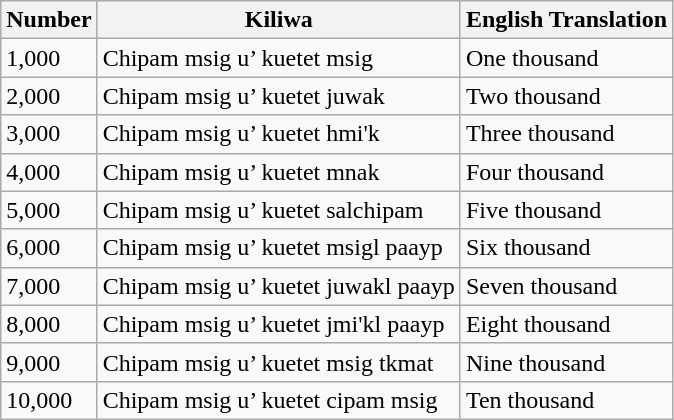<table class="wikitable">
<tr>
<th>Number</th>
<th>Kiliwa</th>
<th>English Translation</th>
</tr>
<tr>
<td>1,000</td>
<td>Chipam msig u’ kuetet msig</td>
<td>One thousand</td>
</tr>
<tr>
<td>2,000</td>
<td>Chipam msig u’ kuetet juwak</td>
<td>Two thousand</td>
</tr>
<tr>
<td>3,000</td>
<td>Chipam msig u’ kuetet hmi'k</td>
<td>Three thousand</td>
</tr>
<tr>
<td>4,000</td>
<td>Chipam msig u’ kuetet mnak</td>
<td>Four thousand</td>
</tr>
<tr>
<td>5,000</td>
<td>Chipam msig u’ kuetet salchipam</td>
<td>Five thousand</td>
</tr>
<tr>
<td>6,000</td>
<td>Chipam msig u’ kuetet msigl paayp</td>
<td>Six thousand</td>
</tr>
<tr>
<td>7,000</td>
<td>Chipam msig u’ kuetet juwakl paayp</td>
<td>Seven thousand</td>
</tr>
<tr>
<td>8,000</td>
<td>Chipam msig u’ kuetet jmi'kl paayp</td>
<td>Eight thousand</td>
</tr>
<tr>
<td>9,000</td>
<td>Chipam msig u’ kuetet msig tkmat</td>
<td>Nine thousand</td>
</tr>
<tr>
<td>10,000</td>
<td>Chipam msig u’ kuetet cipam msig</td>
<td>Ten thousand</td>
</tr>
</table>
